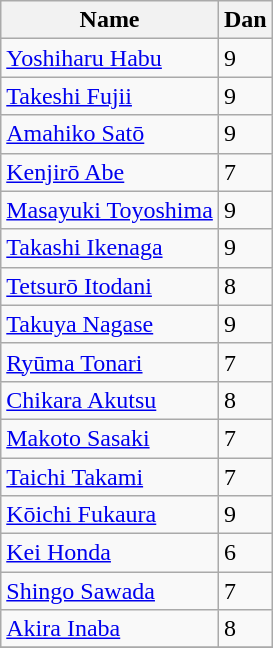<table class='wikitable' style="margin-right: 1.1em">
<tr>
<th>Name</th>
<th>Dan </th>
</tr>
<tr>
<td><a href='#'>Yoshiharu Habu</a></td>
<td>9</td>
</tr>
<tr>
<td><a href='#'>Takeshi Fujii</a></td>
<td>9</td>
</tr>
<tr>
<td><a href='#'>Amahiko Satō</a></td>
<td>9</td>
</tr>
<tr>
<td><a href='#'>Kenjirō Abe</a></td>
<td>7</td>
</tr>
<tr>
<td><a href='#'>Masayuki Toyoshima</a></td>
<td>9</td>
</tr>
<tr>
<td><a href='#'>Takashi Ikenaga</a></td>
<td>9</td>
</tr>
<tr>
<td><a href='#'>Tetsurō Itodani</a></td>
<td>8</td>
</tr>
<tr>
<td><a href='#'>Takuya Nagase</a></td>
<td>9</td>
</tr>
<tr>
<td><a href='#'>Ryūma Tonari</a></td>
<td>7</td>
</tr>
<tr>
<td><a href='#'>Chikara Akutsu</a></td>
<td>8</td>
</tr>
<tr>
<td><a href='#'>Makoto Sasaki</a></td>
<td>7</td>
</tr>
<tr>
<td><a href='#'>Taichi Takami</a></td>
<td>7</td>
</tr>
<tr>
<td><a href='#'>Kōichi Fukaura</a></td>
<td>9</td>
</tr>
<tr>
<td><a href='#'>Kei Honda</a></td>
<td>6</td>
</tr>
<tr>
<td><a href='#'>Shingo Sawada</a></td>
<td>7</td>
</tr>
<tr>
<td><a href='#'>Akira Inaba</a></td>
<td>8</td>
</tr>
<tr>
</tr>
</table>
